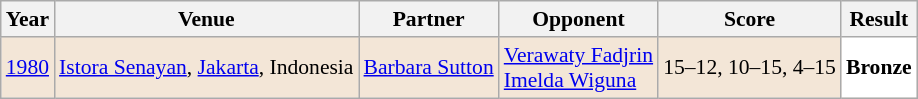<table class="sortable wikitable" style="font-size: 90%;">
<tr>
<th>Year</th>
<th>Venue</th>
<th>Partner</th>
<th>Opponent</th>
<th>Score</th>
<th>Result</th>
</tr>
<tr style="background:#F3E6D7">
<td align="center"><a href='#'>1980</a></td>
<td align="left"><a href='#'>Istora Senayan</a>, <a href='#'>Jakarta</a>, Indonesia</td>
<td align="left"> <a href='#'>Barbara Sutton</a></td>
<td align="left"> <a href='#'>Verawaty Fadjrin</a><br> <a href='#'>Imelda Wiguna</a></td>
<td align="left">15–12, 10–15, 4–15</td>
<td style="text-align:left; background: white"> <strong>Bronze</strong></td>
</tr>
</table>
